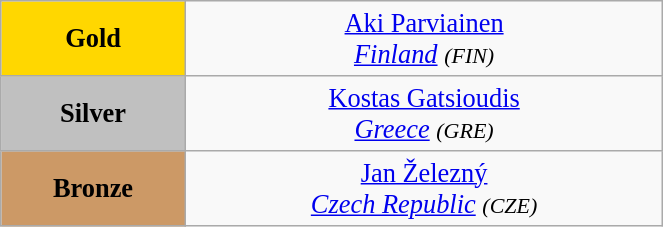<table class="wikitable" style=" text-align:center; font-size:110%;" width="35%">
<tr>
<td bgcolor="gold"><strong>Gold</strong></td>
<td> <a href='#'>Aki Parviainen</a><br><em><a href='#'>Finland</a> <small>(FIN)</small></em></td>
</tr>
<tr>
<td bgcolor="silver"><strong>Silver</strong></td>
<td> <a href='#'>Kostas Gatsioudis</a><br><em><a href='#'>Greece</a> <small>(GRE)</small></em></td>
</tr>
<tr>
<td bgcolor="CC9966"><strong>Bronze</strong></td>
<td> <a href='#'>Jan Železný</a><br><em><a href='#'>Czech Republic</a> <small>(CZE)</small></em></td>
</tr>
</table>
